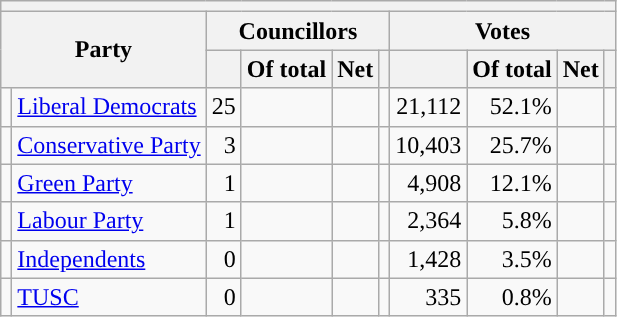<table class="wikitable sortable" style="text-align:center;">
<tr>
<th colspan="10"></th>
</tr>
<tr>
<th colspan="2" rowspan="2">Party</th>
<th colspan="4">Councillors</th>
<th colspan="4">Votes</th>
</tr>
<tr>
<th></th>
<th>Of total</th>
<th>Net</th>
<th class="unsortable"></th>
<th></th>
<th>Of total</th>
<th>Net</th>
<th class="unsortable"></th>
</tr>
<tr>
<td style="background:"></td>
<td style="text-align:left;"><a href='#'>Liberal Democrats</a></td>
<td style="text-align:right;">25</td>
<td style="text-align:right;"></td>
<td style="text-align:right;"></td>
<td data-sort-value=""></td>
<td style="text-align:right;">21,112</td>
<td style="text-align:right;">52.1%</td>
<td style="text-align:right;"></td>
<td></td>
</tr>
<tr>
<td style="background:"></td>
<td style="text-align:left;"><a href='#'>Conservative Party</a></td>
<td style="text-align:right;">3</td>
<td style="text-align:right;"></td>
<td style="text-align:right;"></td>
<td data-sort-value=""></td>
<td style="text-align:right;">10,403</td>
<td style="text-align:right;">25.7%</td>
<td style="text-align:right;"></td>
<td></td>
</tr>
<tr>
<td style="background:"></td>
<td style="text-align:left;"><a href='#'>Green Party</a></td>
<td style="text-align:right;">1</td>
<td style="text-align:right;"></td>
<td style="text-align:right;"></td>
<td data-sort-value=""></td>
<td style="text-align:right;">4,908</td>
<td style="text-align:right;">12.1%</td>
<td style="text-align:right;"></td>
<td></td>
</tr>
<tr>
<td style="background:"></td>
<td style="text-align:left;"><a href='#'>Labour Party</a></td>
<td style="text-align:right;">1</td>
<td style="text-align:right;"></td>
<td style="text-align:right;"></td>
<td data-sort-value=""></td>
<td style="text-align:right;">2,364</td>
<td style="text-align:right;">5.8%</td>
<td style="text-align:right;"></td>
<td></td>
</tr>
<tr>
<td style="background:"></td>
<td style="text-align:left;"><a href='#'>Independents</a></td>
<td style="text-align:right;">0</td>
<td style="text-align:right;"></td>
<td style="text-align:right;"></td>
<td data-sort-value=""></td>
<td style="text-align:right;">1,428</td>
<td style="text-align:right;">3.5%</td>
<td style="text-align:right;"></td>
<td></td>
</tr>
<tr>
<td style="background:"></td>
<td style="text-align:left;"><a href='#'>TUSC</a></td>
<td style="text-align:right;">0</td>
<td style="text-align:right;"></td>
<td style="text-align:right;"></td>
<td data-sort-value=""></td>
<td style="text-align:right;">335</td>
<td style="text-align:right;">0.8%</td>
<td style="text-align:right;"></td>
<td></td>
</tr>
</table>
